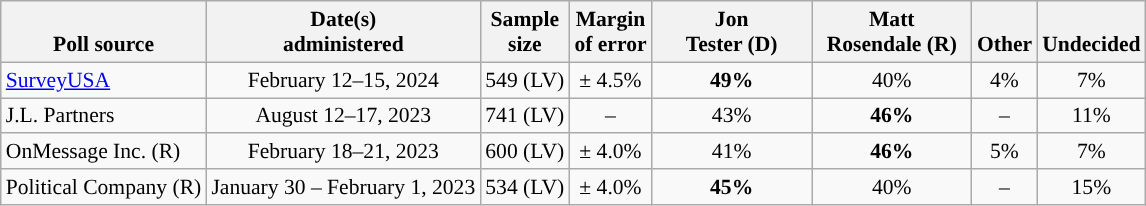<table class="wikitable" style="font-size:90%;text-align:center;">
<tr valign=bottom>
<th>Poll source</th>
<th>Date(s)<br>administered</th>
<th>Sample<br>size</th>
<th>Margin<br>of error</th>
<th style="width:100px;">Jon<br>Tester (D)</th>
<th style="width:100px;">Matt<br>Rosendale (R)</th>
<th>Other</th>
<th>Undecided</th>
</tr>
<tr>
<td style="text-align:left;"><a href='#'>SurveyUSA</a></td>
<td>February 12–15, 2024</td>
<td>549 (LV)</td>
<td>± 4.5%</td>
<td><strong>49%</strong></td>
<td>40%</td>
<td>4%</td>
<td>7%</td>
</tr>
<tr>
<td style="text-align:left;">J.L. Partners</td>
<td>August 12–17, 2023</td>
<td>741 (LV)</td>
<td>–</td>
<td>43%</td>
<td><strong>46%</strong></td>
<td>–</td>
<td>11%</td>
</tr>
<tr>
<td style="text-align:left;">OnMessage Inc. (R)</td>
<td>February 18–21, 2023</td>
<td>600 (LV)</td>
<td>± 4.0%</td>
<td>41%</td>
<td><strong>46%</strong></td>
<td>5%</td>
<td>7%</td>
</tr>
<tr>
<td rowspan=2 style="text-align:left">Political Company (R)</td>
<td rowspan=2>January 30 – February 1, 2023</td>
<td rowspan=2>534 (LV)</td>
<td rowspan=2>± 4.0%</td>
<td><strong>45%</strong></td>
<td>40%</td>
<td>–</td>
<td>15%</td>
</tr>
</table>
